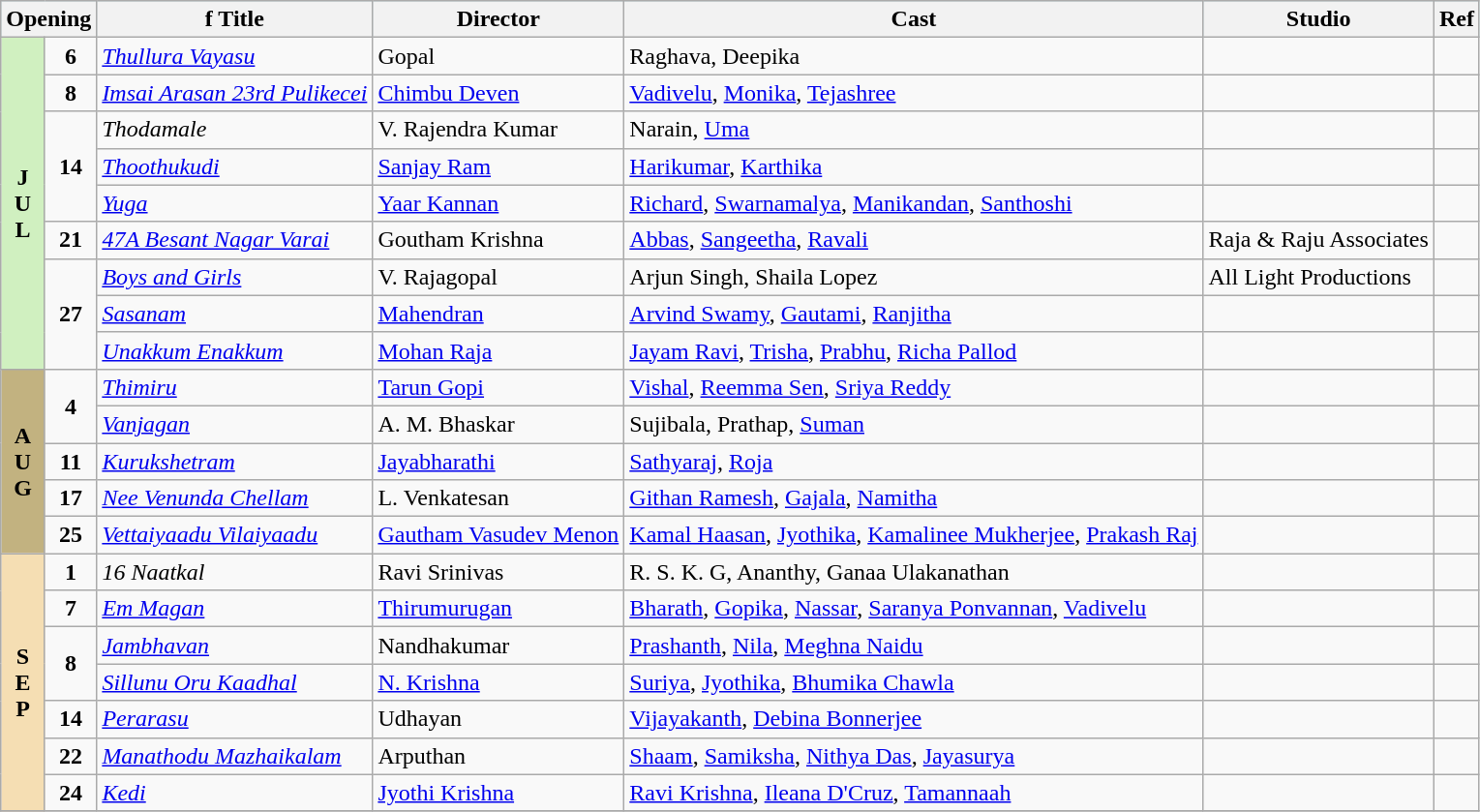<table class="wikitable sortable">
<tr style="background:#b0e0e6; text-align:center;">
<th colspan="2">Opening</th>
<th>f Title</th>
<th>Director</th>
<th>Cast</th>
<th>Studio</th>
<th>Ref</th>
</tr>
<tr July!>
<td rowspan="9"   style="text-align:center; background:	#d0f0c0; textcolor:#000;"><strong>J<br>U<br>L</strong></td>
<td style="text-align:center;"><strong>6</strong></td>
<td><em><a href='#'>Thullura Vayasu</a></em></td>
<td>Gopal</td>
<td>Raghava, Deepika</td>
<td></td>
<td></td>
</tr>
<tr>
<td style="text-align:center;"><strong>8</strong></td>
<td><em><a href='#'>Imsai Arasan 23rd Pulikecei</a></em></td>
<td><a href='#'>Chimbu Deven</a></td>
<td><a href='#'>Vadivelu</a>, <a href='#'>Monika</a>, <a href='#'>Tejashree</a></td>
<td></td>
<td></td>
</tr>
<tr>
<td rowspan="3" style="text-align:center;"><strong>14</strong></td>
<td><em>Thodamale</em></td>
<td>V. Rajendra Kumar</td>
<td>Narain, <a href='#'>Uma</a></td>
<td></td>
<td></td>
</tr>
<tr>
<td><em><a href='#'>Thoothukudi</a></em></td>
<td><a href='#'>Sanjay Ram</a></td>
<td><a href='#'>Harikumar</a>, <a href='#'>Karthika</a></td>
<td></td>
<td></td>
</tr>
<tr>
<td><em><a href='#'>Yuga</a></em></td>
<td><a href='#'>Yaar Kannan</a></td>
<td><a href='#'>Richard</a>, <a href='#'>Swarnamalya</a>, <a href='#'>Manikandan</a>, <a href='#'>Santhoshi</a></td>
<td></td>
<td></td>
</tr>
<tr>
<td rowspan="1" style="text-align:center;"><strong>21</strong></td>
<td><em><a href='#'>47A Besant Nagar Varai</a></em></td>
<td>Goutham Krishna</td>
<td><a href='#'>Abbas</a>, <a href='#'>Sangeetha</a>, <a href='#'>Ravali</a></td>
<td>Raja & Raju Associates</td>
<td></td>
</tr>
<tr>
<td rowspan="3" style="text-align:center;"><strong>27</strong></td>
<td><em><a href='#'>Boys and Girls</a></em></td>
<td>V. Rajagopal</td>
<td>Arjun Singh, Shaila Lopez</td>
<td>All Light Productions</td>
<td></td>
</tr>
<tr>
<td><em><a href='#'>Sasanam</a></em></td>
<td><a href='#'>Mahendran</a></td>
<td><a href='#'>Arvind Swamy</a>, <a href='#'>Gautami</a>, <a href='#'>Ranjitha</a></td>
<td></td>
<td></td>
</tr>
<tr>
<td><em><a href='#'>Unakkum Enakkum</a></em></td>
<td><a href='#'>Mohan Raja</a></td>
<td><a href='#'>Jayam Ravi</a>, <a href='#'>Trisha</a>, <a href='#'>Prabhu</a>, <a href='#'>Richa Pallod</a></td>
<td></td>
<td></td>
</tr>
<tr August!>
<td rowspan="5"   style="text-align:center; background:#c2b280;"><strong>A<br>U<br>G</strong></td>
<td rowspan="2" style="text-align:center;"><strong>4</strong></td>
<td><em><a href='#'>Thimiru</a></em></td>
<td><a href='#'>Tarun Gopi</a></td>
<td><a href='#'>Vishal</a>, <a href='#'>Reemma Sen</a>, <a href='#'>Sriya Reddy</a></td>
<td></td>
<td></td>
</tr>
<tr>
<td><em><a href='#'>Vanjagan</a></em></td>
<td>A. M. Bhaskar</td>
<td>Sujibala, Prathap, <a href='#'>Suman</a></td>
<td></td>
<td></td>
</tr>
<tr>
<td style="text-align:center;"><strong>11</strong></td>
<td><em><a href='#'>Kurukshetram</a></em></td>
<td><a href='#'>Jayabharathi</a></td>
<td><a href='#'>Sathyaraj</a>, <a href='#'>Roja</a></td>
<td></td>
<td></td>
</tr>
<tr>
<td style="text-align:center;"><strong>17</strong></td>
<td><em><a href='#'>Nee Venunda Chellam</a></em></td>
<td>L. Venkatesan</td>
<td><a href='#'>Githan Ramesh</a>, <a href='#'>Gajala</a>, <a href='#'>Namitha</a></td>
<td></td>
<td></td>
</tr>
<tr>
<td style="text-align:center;"><strong>25</strong></td>
<td><em><a href='#'>Vettaiyaadu Vilaiyaadu</a></em></td>
<td><a href='#'>Gautham Vasudev Menon</a></td>
<td><a href='#'>Kamal Haasan</a>, <a href='#'>Jyothika</a>, <a href='#'>Kamalinee Mukherjee</a>, <a href='#'>Prakash Raj</a></td>
<td></td>
<td></td>
</tr>
<tr September!>
<td rowspan="7"   style="text-align:center; background:wheat; textcolor:#000;"><strong>S<br>E<br>P</strong></td>
<td style="text-align:center;"><strong>1</strong></td>
<td><em>16 Naatkal</em></td>
<td>Ravi Srinivas</td>
<td>R. S. K. G, Ananthy, Ganaa Ulakanathan</td>
<td></td>
<td></td>
</tr>
<tr>
<td style="text-align:center;"><strong>7</strong></td>
<td><em><a href='#'>Em Magan</a></em></td>
<td><a href='#'>Thirumurugan</a></td>
<td><a href='#'>Bharath</a>, <a href='#'>Gopika</a>, <a href='#'>Nassar</a>, <a href='#'>Saranya Ponvannan</a>, <a href='#'>Vadivelu</a></td>
<td></td>
<td></td>
</tr>
<tr>
<td rowspan="2" style="text-align:center;"><strong>8</strong></td>
<td><em><a href='#'>Jambhavan</a></em></td>
<td>Nandhakumar</td>
<td><a href='#'>Prashanth</a>, <a href='#'>Nila</a>, <a href='#'>Meghna Naidu</a></td>
<td></td>
<td></td>
</tr>
<tr>
<td><em><a href='#'>Sillunu Oru Kaadhal</a></em></td>
<td><a href='#'>N. Krishna</a></td>
<td><a href='#'>Suriya</a>, <a href='#'>Jyothika</a>, <a href='#'>Bhumika Chawla</a></td>
<td></td>
<td></td>
</tr>
<tr>
<td style="text-align:center;"><strong>14</strong></td>
<td><em><a href='#'>Perarasu</a></em></td>
<td>Udhayan</td>
<td><a href='#'>Vijayakanth</a>, <a href='#'>Debina Bonnerjee</a></td>
<td></td>
<td></td>
</tr>
<tr>
<td style="text-align:center;"><strong>22</strong></td>
<td><em><a href='#'>Manathodu Mazhaikalam</a></em></td>
<td>Arputhan</td>
<td><a href='#'>Shaam</a>, <a href='#'>Samiksha</a>, <a href='#'>Nithya Das</a>, <a href='#'>Jayasurya</a></td>
<td></td>
<td></td>
</tr>
<tr>
<td style="text-align:center;"><strong>24</strong></td>
<td><em><a href='#'>Kedi</a></em></td>
<td><a href='#'>Jyothi Krishna</a></td>
<td><a href='#'>Ravi Krishna</a>, <a href='#'>Ileana D'Cruz</a>, <a href='#'>Tamannaah</a></td>
<td></td>
<td></td>
</tr>
<tr>
</tr>
</table>
